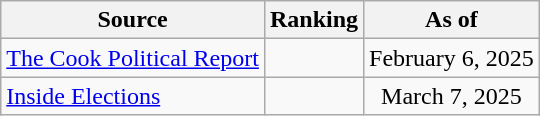<table class="wikitable" style="text-align:center">
<tr>
<th>Source</th>
<th>Ranking</th>
<th>As of</th>
</tr>
<tr>
<td align=left><a href='#'>The Cook Political Report</a></td>
<td></td>
<td>February 6, 2025</td>
</tr>
<tr>
<td align=left><a href='#'>Inside Elections</a></td>
<td></td>
<td>March 7, 2025</td>
</tr>
</table>
